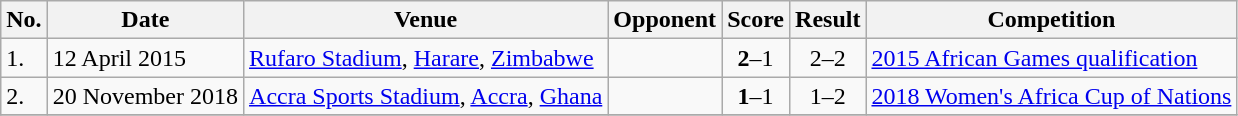<table class="wikitable">
<tr>
<th>No.</th>
<th>Date</th>
<th>Venue</th>
<th>Opponent</th>
<th>Score</th>
<th>Result</th>
<th>Competition</th>
</tr>
<tr>
<td>1.</td>
<td>12 April 2015</td>
<td><a href='#'>Rufaro Stadium</a>, <a href='#'>Harare</a>, <a href='#'>Zimbabwe</a></td>
<td></td>
<td align=center><strong>2</strong>–1</td>
<td align=center>2–2</td>
<td><a href='#'>2015 African Games qualification</a></td>
</tr>
<tr>
<td>2.</td>
<td>20 November 2018</td>
<td><a href='#'>Accra Sports Stadium</a>, <a href='#'>Accra</a>, <a href='#'>Ghana</a></td>
<td></td>
<td align=center><strong>1</strong>–1</td>
<td align=center>1–2</td>
<td><a href='#'>2018 Women's Africa Cup of Nations</a></td>
</tr>
<tr>
</tr>
</table>
